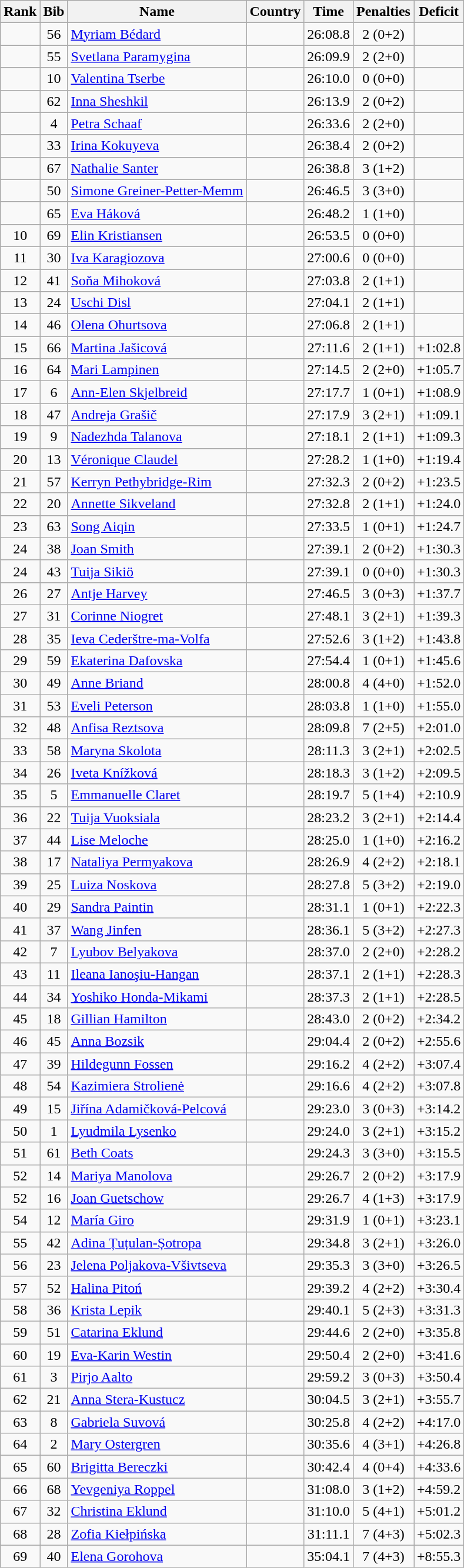<table class="wikitable sortable" style="text-align:center">
<tr>
<th>Rank</th>
<th>Bib</th>
<th>Name</th>
<th>Country</th>
<th>Time</th>
<th>Penalties</th>
<th>Deficit</th>
</tr>
<tr>
<td></td>
<td>56</td>
<td align=left><a href='#'>Myriam Bédard</a></td>
<td align=left></td>
<td>26:08.8</td>
<td>2 (0+2)</td>
<td></td>
</tr>
<tr>
<td></td>
<td>55</td>
<td align=left><a href='#'>Svetlana Paramygina</a></td>
<td align=left></td>
<td>26:09.9</td>
<td>2 (2+0)</td>
<td></td>
</tr>
<tr>
<td></td>
<td>10</td>
<td align=left><a href='#'>Valentina Tserbe</a></td>
<td align=left></td>
<td>26:10.0</td>
<td>0 (0+0)</td>
<td></td>
</tr>
<tr>
<td></td>
<td>62</td>
<td align=left><a href='#'>Inna Sheshkil</a></td>
<td align=left></td>
<td>26:13.9</td>
<td>2 (0+2)</td>
<td></td>
</tr>
<tr>
<td></td>
<td>4</td>
<td align=left><a href='#'>Petra Schaaf</a></td>
<td align=left></td>
<td>26:33.6</td>
<td>2 (2+0)</td>
<td></td>
</tr>
<tr>
<td></td>
<td>33</td>
<td align=left><a href='#'>Irina Kokuyeva</a></td>
<td align=left></td>
<td>26:38.4</td>
<td>2 (0+2)</td>
<td></td>
</tr>
<tr>
<td></td>
<td>67</td>
<td align=left><a href='#'>Nathalie Santer</a></td>
<td align=left></td>
<td>26:38.8</td>
<td>3 (1+2)</td>
<td></td>
</tr>
<tr>
<td></td>
<td>50</td>
<td align=left><a href='#'>Simone Greiner-Petter-Memm</a></td>
<td align=left></td>
<td>26:46.5</td>
<td>3 (3+0)</td>
<td></td>
</tr>
<tr>
<td></td>
<td>65</td>
<td align=left><a href='#'>Eva Háková</a></td>
<td align=left></td>
<td>26:48.2</td>
<td>1 (1+0)</td>
<td></td>
</tr>
<tr>
<td>10</td>
<td>69</td>
<td align=left><a href='#'>Elin Kristiansen</a></td>
<td align=left></td>
<td>26:53.5</td>
<td>0 (0+0)</td>
<td></td>
</tr>
<tr>
<td>11</td>
<td>30</td>
<td align=left><a href='#'>Iva Karagiozova</a></td>
<td align=left></td>
<td>27:00.6</td>
<td>0 (0+0)</td>
<td></td>
</tr>
<tr>
<td>12</td>
<td>41</td>
<td align=left><a href='#'>Soňa Mihoková</a></td>
<td align=left></td>
<td>27:03.8</td>
<td>2 (1+1)</td>
<td></td>
</tr>
<tr>
<td>13</td>
<td>24</td>
<td align=left><a href='#'>Uschi Disl</a></td>
<td align=left></td>
<td>27:04.1</td>
<td>2 (1+1)</td>
<td></td>
</tr>
<tr>
<td>14</td>
<td>46</td>
<td align=left><a href='#'>Olena Ohurtsova</a></td>
<td align=left></td>
<td>27:06.8</td>
<td>2 (1+1)</td>
<td></td>
</tr>
<tr>
<td>15</td>
<td>66</td>
<td align=left><a href='#'>Martina Jašicová</a></td>
<td align=left></td>
<td>27:11.6</td>
<td>2 (1+1)</td>
<td>+1:02.8</td>
</tr>
<tr>
<td>16</td>
<td>64</td>
<td align=left><a href='#'>Mari Lampinen</a></td>
<td align=left></td>
<td>27:14.5</td>
<td>2 (2+0)</td>
<td>+1:05.7</td>
</tr>
<tr>
<td>17</td>
<td>6</td>
<td align=left><a href='#'>Ann-Elen Skjelbreid</a></td>
<td align=left></td>
<td>27:17.7</td>
<td>1 (0+1)</td>
<td>+1:08.9</td>
</tr>
<tr>
<td>18</td>
<td>47</td>
<td align=left><a href='#'>Andreja Grašič</a></td>
<td align=left></td>
<td>27:17.9</td>
<td>3 (2+1)</td>
<td>+1:09.1</td>
</tr>
<tr>
<td>19</td>
<td>9</td>
<td align=left><a href='#'>Nadezhda Talanova</a></td>
<td align=left></td>
<td>27:18.1</td>
<td>2 (1+1)</td>
<td>+1:09.3</td>
</tr>
<tr>
<td>20</td>
<td>13</td>
<td align=left><a href='#'>Véronique Claudel</a></td>
<td align=left></td>
<td>27:28.2</td>
<td>1 (1+0)</td>
<td>+1:19.4</td>
</tr>
<tr>
<td>21</td>
<td>57</td>
<td align=left><a href='#'>Kerryn Pethybridge-Rim</a></td>
<td align=left></td>
<td>27:32.3</td>
<td>2 (0+2)</td>
<td>+1:23.5</td>
</tr>
<tr>
<td>22</td>
<td>20</td>
<td align=left><a href='#'>Annette Sikveland</a></td>
<td align=left></td>
<td>27:32.8</td>
<td>2 (1+1)</td>
<td>+1:24.0</td>
</tr>
<tr>
<td>23</td>
<td>63</td>
<td align=left><a href='#'>Song Aiqin</a></td>
<td align=left></td>
<td>27:33.5</td>
<td>1 (0+1)</td>
<td>+1:24.7</td>
</tr>
<tr>
<td>24</td>
<td>38</td>
<td align=left><a href='#'>Joan Smith</a></td>
<td align=left></td>
<td>27:39.1</td>
<td>2 (0+2)</td>
<td>+1:30.3</td>
</tr>
<tr>
<td>24</td>
<td>43</td>
<td align=left><a href='#'>Tuija Sikiö</a></td>
<td align=left></td>
<td>27:39.1</td>
<td>0 (0+0)</td>
<td>+1:30.3</td>
</tr>
<tr>
<td>26</td>
<td>27</td>
<td align=left><a href='#'>Antje Harvey</a></td>
<td align=left></td>
<td>27:46.5</td>
<td>3 (0+3)</td>
<td>+1:37.7</td>
</tr>
<tr>
<td>27</td>
<td>31</td>
<td align=left><a href='#'>Corinne Niogret</a></td>
<td align=left></td>
<td>27:48.1</td>
<td>3 (2+1)</td>
<td>+1:39.3</td>
</tr>
<tr>
<td>28</td>
<td>35</td>
<td align=left><a href='#'>Ieva Cederštre-ma-Volfa</a></td>
<td align=left></td>
<td>27:52.6</td>
<td>3 (1+2)</td>
<td>+1:43.8</td>
</tr>
<tr>
<td>29</td>
<td>59</td>
<td align=left><a href='#'>Ekaterina Dafovska</a></td>
<td align=left></td>
<td>27:54.4</td>
<td>1 (0+1)</td>
<td>+1:45.6</td>
</tr>
<tr>
<td>30</td>
<td>49</td>
<td align=left><a href='#'>Anne Briand</a></td>
<td align=left></td>
<td>28:00.8</td>
<td>4 (4+0)</td>
<td>+1:52.0</td>
</tr>
<tr>
<td>31</td>
<td>53</td>
<td align=left><a href='#'>Eveli Peterson</a></td>
<td align=left></td>
<td>28:03.8</td>
<td>1 (1+0)</td>
<td>+1:55.0</td>
</tr>
<tr>
<td>32</td>
<td>48</td>
<td align=left><a href='#'>Anfisa Reztsova</a></td>
<td align=left></td>
<td>28:09.8</td>
<td>7 (2+5)</td>
<td>+2:01.0</td>
</tr>
<tr>
<td>33</td>
<td>58</td>
<td align=left><a href='#'>Maryna Skolota</a></td>
<td align=left></td>
<td>28:11.3</td>
<td>3 (2+1)</td>
<td>+2:02.5</td>
</tr>
<tr>
<td>34</td>
<td>26</td>
<td align=left><a href='#'>Iveta Knížková</a></td>
<td align=left></td>
<td>28:18.3</td>
<td>3 (1+2)</td>
<td>+2:09.5</td>
</tr>
<tr>
<td>35</td>
<td>5</td>
<td align=left><a href='#'>Emmanuelle Claret</a></td>
<td align=left></td>
<td>28:19.7</td>
<td>5 (1+4)</td>
<td>+2:10.9</td>
</tr>
<tr>
<td>36</td>
<td>22</td>
<td align=left><a href='#'>Tuija Vuoksiala</a></td>
<td align=left></td>
<td>28:23.2</td>
<td>3 (2+1)</td>
<td>+2:14.4</td>
</tr>
<tr>
<td>37</td>
<td>44</td>
<td align=left><a href='#'>Lise Meloche</a></td>
<td align=left></td>
<td>28:25.0</td>
<td>1 (1+0)</td>
<td>+2:16.2</td>
</tr>
<tr>
<td>38</td>
<td>17</td>
<td align=left><a href='#'>Nataliya Permyakova</a></td>
<td align=left></td>
<td>28:26.9</td>
<td>4 (2+2)</td>
<td>+2:18.1</td>
</tr>
<tr>
<td>39</td>
<td>25</td>
<td align=left><a href='#'>Luiza Noskova</a></td>
<td align=left></td>
<td>28:27.8</td>
<td>5 (3+2)</td>
<td>+2:19.0</td>
</tr>
<tr>
<td>40</td>
<td>29</td>
<td align=left><a href='#'>Sandra Paintin</a></td>
<td align=left></td>
<td>28:31.1</td>
<td>1 (0+1)</td>
<td>+2:22.3</td>
</tr>
<tr>
<td>41</td>
<td>37</td>
<td align=left><a href='#'>Wang Jinfen</a></td>
<td align=left></td>
<td>28:36.1</td>
<td>5 (3+2)</td>
<td>+2:27.3</td>
</tr>
<tr>
<td>42</td>
<td>7</td>
<td align=left><a href='#'>Lyubov Belyakova</a></td>
<td align=left></td>
<td>28:37.0</td>
<td>2 (2+0)</td>
<td>+2:28.2</td>
</tr>
<tr>
<td>43</td>
<td>11</td>
<td align=left><a href='#'>Ileana Ianoşiu-Hangan</a></td>
<td align=left></td>
<td>28:37.1</td>
<td>2 (1+1)</td>
<td>+2:28.3</td>
</tr>
<tr>
<td>44</td>
<td>34</td>
<td align=left><a href='#'>Yoshiko Honda-Mikami</a></td>
<td align=left></td>
<td>28:37.3</td>
<td>2 (1+1)</td>
<td>+2:28.5</td>
</tr>
<tr>
<td>45</td>
<td>18</td>
<td align=left><a href='#'>Gillian Hamilton</a></td>
<td align=left></td>
<td>28:43.0</td>
<td>2 (0+2)</td>
<td>+2:34.2</td>
</tr>
<tr>
<td>46</td>
<td>45</td>
<td align=left><a href='#'>Anna Bozsik</a></td>
<td align=left></td>
<td>29:04.4</td>
<td>2 (0+2)</td>
<td>+2:55.6</td>
</tr>
<tr>
<td>47</td>
<td>39</td>
<td align=left><a href='#'>Hildegunn Fossen</a></td>
<td align=left></td>
<td>29:16.2</td>
<td>4 (2+2)</td>
<td>+3:07.4</td>
</tr>
<tr>
<td>48</td>
<td>54</td>
<td align=left><a href='#'>Kazimiera Strolienė</a></td>
<td align=left></td>
<td>29:16.6</td>
<td>4 (2+2)</td>
<td>+3:07.8</td>
</tr>
<tr>
<td>49</td>
<td>15</td>
<td align=left><a href='#'>Jiřína Adamičková-Pelcová</a></td>
<td align=left></td>
<td>29:23.0</td>
<td>3 (0+3)</td>
<td>+3:14.2</td>
</tr>
<tr>
<td>50</td>
<td>1</td>
<td align=left><a href='#'>Lyudmila Lysenko</a></td>
<td align=left></td>
<td>29:24.0</td>
<td>3 (2+1)</td>
<td>+3:15.2</td>
</tr>
<tr>
<td>51</td>
<td>61</td>
<td align=left><a href='#'>Beth Coats</a></td>
<td align=left></td>
<td>29:24.3</td>
<td>3 (3+0)</td>
<td>+3:15.5</td>
</tr>
<tr>
<td>52</td>
<td>14</td>
<td align=left><a href='#'>Mariya Manolova</a></td>
<td align=left></td>
<td>29:26.7</td>
<td>2 (0+2)</td>
<td>+3:17.9</td>
</tr>
<tr>
<td>52</td>
<td>16</td>
<td align=left><a href='#'>Joan Guetschow</a></td>
<td align=left></td>
<td>29:26.7</td>
<td>4 (1+3)</td>
<td>+3:17.9</td>
</tr>
<tr>
<td>54</td>
<td>12</td>
<td align=left><a href='#'>María Giro</a></td>
<td align=left></td>
<td>29:31.9</td>
<td>1 (0+1)</td>
<td>+3:23.1</td>
</tr>
<tr>
<td>55</td>
<td>42</td>
<td align=left><a href='#'>Adina Țuțulan-Șotropa</a></td>
<td align=left></td>
<td>29:34.8</td>
<td>3 (2+1)</td>
<td>+3:26.0</td>
</tr>
<tr>
<td>56</td>
<td>23</td>
<td align=left><a href='#'>Jelena Poljakova-Všivtseva</a></td>
<td align=left></td>
<td>29:35.3</td>
<td>3 (3+0)</td>
<td>+3:26.5</td>
</tr>
<tr>
<td>57</td>
<td>52</td>
<td align=left><a href='#'>Halina Pitoń</a></td>
<td align=left></td>
<td>29:39.2</td>
<td>4 (2+2)</td>
<td>+3:30.4</td>
</tr>
<tr>
<td>58</td>
<td>36</td>
<td align=left><a href='#'>Krista Lepik</a></td>
<td align=left></td>
<td>29:40.1</td>
<td>5 (2+3)</td>
<td>+3:31.3</td>
</tr>
<tr>
<td>59</td>
<td>51</td>
<td align=left><a href='#'>Catarina Eklund</a></td>
<td align=left></td>
<td>29:44.6</td>
<td>2 (2+0)</td>
<td>+3:35.8</td>
</tr>
<tr>
<td>60</td>
<td>19</td>
<td align=left><a href='#'>Eva-Karin Westin</a></td>
<td align=left></td>
<td>29:50.4</td>
<td>2 (2+0)</td>
<td>+3:41.6</td>
</tr>
<tr>
<td>61</td>
<td>3</td>
<td align=left><a href='#'>Pirjo Aalto</a></td>
<td align=left></td>
<td>29:59.2</td>
<td>3 (0+3)</td>
<td>+3:50.4</td>
</tr>
<tr>
<td>62</td>
<td>21</td>
<td align=left><a href='#'>Anna Stera-Kustucz</a></td>
<td align=left></td>
<td>30:04.5</td>
<td>3 (2+1)</td>
<td>+3:55.7</td>
</tr>
<tr>
<td>63</td>
<td>8</td>
<td align=left><a href='#'>Gabriela Suvová</a></td>
<td align=left></td>
<td>30:25.8</td>
<td>4 (2+2)</td>
<td>+4:17.0</td>
</tr>
<tr>
<td>64</td>
<td>2</td>
<td align=left><a href='#'>Mary Ostergren</a></td>
<td align=left></td>
<td>30:35.6</td>
<td>4 (3+1)</td>
<td>+4:26.8</td>
</tr>
<tr>
<td>65</td>
<td>60</td>
<td align=left><a href='#'>Brigitta Bereczki</a></td>
<td align=left></td>
<td>30:42.4</td>
<td>4 (0+4)</td>
<td>+4:33.6</td>
</tr>
<tr>
<td>66</td>
<td>68</td>
<td align=left><a href='#'>Yevgeniya Roppel</a></td>
<td align=left></td>
<td>31:08.0</td>
<td>3 (1+2)</td>
<td>+4:59.2</td>
</tr>
<tr>
<td>67</td>
<td>32</td>
<td align=left><a href='#'>Christina Eklund</a></td>
<td align=left></td>
<td>31:10.0</td>
<td>5 (4+1)</td>
<td>+5:01.2</td>
</tr>
<tr>
<td>68</td>
<td>28</td>
<td align=left><a href='#'>Zofia Kiełpińska</a></td>
<td align=left></td>
<td>31:11.1</td>
<td>7 (4+3)</td>
<td>+5:02.3</td>
</tr>
<tr>
<td>69</td>
<td>40</td>
<td align=left><a href='#'>Elena Gorohova</a></td>
<td align=left></td>
<td>35:04.1</td>
<td>7 (4+3)</td>
<td>+8:55.3</td>
</tr>
</table>
